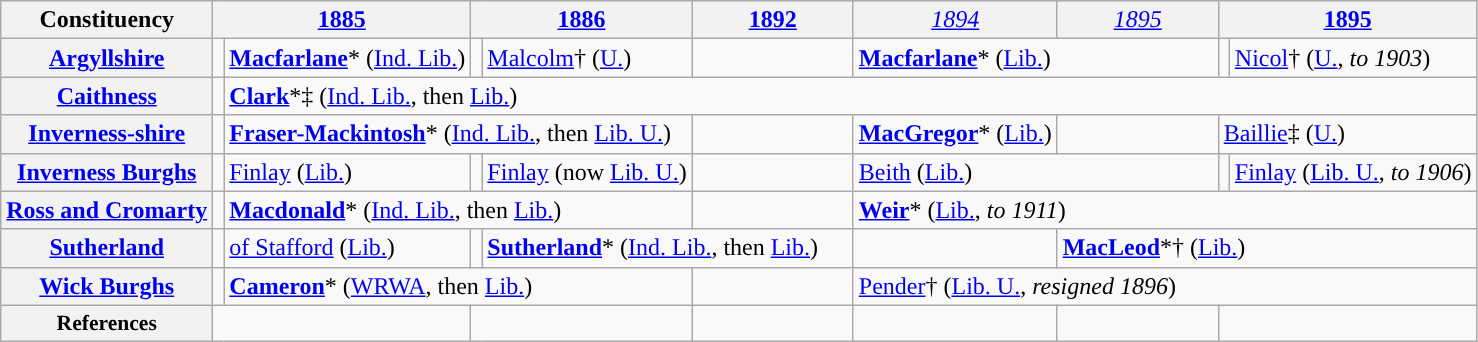<table class="wikitable">
<tr>
<th scope="col">Constituency</th>
<th scope="col" colspan="2"><a href='#'>1885</a></th>
<th scope="col" colspan="2"><a href='#'>1886</a></th>
<th scope="col" colspan="2" width=100><a href='#'>1892</a></th>
<th scope="col" colspan="2"  width=100 style="font-weight: normal; font-style: italic;"><a href='#'>1894</a></th>
<th scope="col" colspan="2"  width=100 style="font-weight: normal; font-style: italic;"><a href='#'>1895</a></th>
<th scope="col" colspan="2"><a href='#'>1895</a></th>
</tr>
<tr>
<th scope="row"><a href='#'>Argyllshire</a></th>
<td style="background-color: "></td>
<td><strong><a href='#'>Macfarlane</a></strong>* (<a href='#'>Ind. Lib.</a>)</td>
<td style="background-color: "></td>
<td><a href='#'>Malcolm</a>† (<a href='#'>U.</a>)</td>
<td style="background-color: "></td>
<td colspan="5"><strong><a href='#'>Macfarlane</a></strong>* (<a href='#'>Lib.</a>)</td>
<td style="background-color: "></td>
<td><a href='#'>Nicol</a>† (<a href='#'>U.</a>, <em>to 1903</em>)</td>
</tr>
<tr>
<th scope="row"><a href='#'>Caithness</a></th>
<td style="background-color: "></td>
<td colspan="11"><strong><a href='#'>Clark</a></strong>*‡ (<a href='#'>Ind. Lib.</a>, then <a href='#'>Lib.</a>)</td>
</tr>
<tr>
<th scope="row"><a href='#'>Inverness-shire</a></th>
<td style="background-color: "></td>
<td colspan="3"><strong><a href='#'>Fraser-Mackintosh</a></strong>* (<a href='#'>Ind. Lib.</a>, then <a href='#'>Lib. U.</a>)</td>
<td style="background-color: "></td>
<td colspan="3"><strong><a href='#'>MacGregor</a></strong>* (<a href='#'>Lib.</a>)</td>
<td style="background-color: "></td>
<td colspan="3"><a href='#'>Baillie</a>‡ (<a href='#'>U.</a>)</td>
</tr>
<tr>
<th scope="row"><a href='#'>Inverness Burghs</a></th>
<td style="background-color: "></td>
<td><a href='#'>Finlay</a> (<a href='#'>Lib.</a>)</td>
<td style="background-color: "></td>
<td><a href='#'>Finlay</a> (now <a href='#'>Lib. U.</a>)</td>
<td style="background-color: "></td>
<td colspan="5"><a href='#'>Beith</a> (<a href='#'>Lib.</a>)</td>
<td style="background-color: "></td>
<td><a href='#'>Finlay</a> (<a href='#'>Lib. U.</a>, <em>to 1906</em>)</td>
</tr>
<tr>
<th scope="row"><a href='#'>Ross and Cromarty</a></th>
<td style="background-color: "></td>
<td colspan="3"><strong><a href='#'>Macdonald</a></strong>* (<a href='#'>Ind. Lib.</a>, then <a href='#'>Lib.</a>)</td>
<td style="background-color: "></td>
<td colspan="7"><strong><a href='#'>Weir</a></strong>* (<a href='#'>Lib.</a>, <em>to 1911</em>)</td>
</tr>
<tr>
<th scope="row"><a href='#'>Sutherland</a></th>
<td style="background-color: "></td>
<td><a href='#'> of Stafford</a> (<a href='#'>Lib.</a>)</td>
<td style="background-color: "></td>
<td colspan="3"><strong><a href='#'>Sutherland</a></strong>* (<a href='#'>Ind. Lib.</a>, then <a href='#'>Lib.</a>)</td>
<td style="background-color: "></td>
<td colspan="5"><strong><a href='#'>MacLeod</a></strong>*† (<a href='#'>Lib.</a>)</td>
</tr>
<tr>
<th scope="row"><a href='#'>Wick Burghs</a></th>
<td style="background-color: "></td>
<td colspan="3"><strong><a href='#'>Cameron</a></strong>* (<a href='#'>WRWA</a>, then <a href='#'>Lib.</a>)</td>
<td style="background-color: "></td>
<td colspan="7"><a href='#'>Pender</a>† (<a href='#'>Lib. U.</a>, <em>resigned 1896</em>)</td>
</tr>
<tr style="font-size: 90%;">
<th scope="row">References</th>
<td colspan="2"></td>
<td colspan="2"></td>
<td colspan="2"></td>
<td colspan="2"></td>
<td colspan="2"></td>
<td colspan="2"></td>
</tr>
</table>
